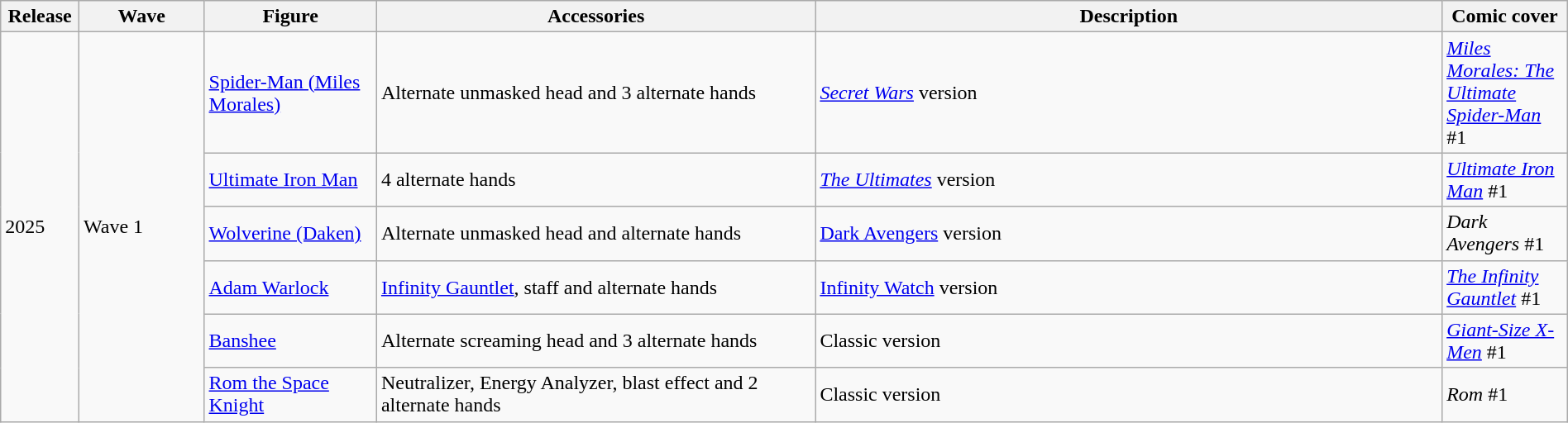<table class="wikitable" style="width:100%;">
<tr>
<th style="width:5%;">Release</th>
<th style="width:8%;">Wave</th>
<th style="width:11%;">Figure</th>
<th style="width:28%;">Accessories</th>
<th style="width:40%;">Description</th>
<th style="width:13%;">Comic cover</th>
</tr>
<tr>
<td rowspan=6>2025</td>
<td rowspan=6>Wave 1</td>
<td><a href='#'>Spider-Man (Miles Morales)</a></td>
<td>Alternate unmasked head and 3 alternate hands</td>
<td><em><a href='#'>Secret Wars</a></em> version</td>
<td><em><a href='#'>Miles Morales: The Ultimate Spider-Man</a></em> #1</td>
</tr>
<tr>
<td><a href='#'>Ultimate Iron Man</a></td>
<td>4 alternate hands</td>
<td><em><a href='#'>The Ultimates</a></em> version</td>
<td><em><a href='#'>Ultimate Iron Man</a></em> #1</td>
</tr>
<tr>
<td><a href='#'>Wolverine (Daken)</a></td>
<td>Alternate unmasked head and alternate hands</td>
<td><a href='#'>Dark Avengers</a> version</td>
<td><em>Dark Avengers</em> #1</td>
</tr>
<tr>
<td><a href='#'>Adam Warlock</a></td>
<td><a href='#'>Infinity Gauntlet</a>, staff and alternate hands</td>
<td><a href='#'>Infinity Watch</a> version</td>
<td><em><a href='#'>The Infinity Gauntlet</a></em> #1</td>
</tr>
<tr>
<td><a href='#'>Banshee</a></td>
<td>Alternate screaming head and 3 alternate hands</td>
<td>Classic version</td>
<td><em><a href='#'>Giant-Size X-Men</a></em> #1</td>
</tr>
<tr>
<td><a href='#'>Rom the Space Knight</a></td>
<td>Neutralizer, Energy Analyzer, blast effect and 2 alternate hands</td>
<td>Classic version</td>
<td><em>Rom</em> #1</td>
</tr>
</table>
